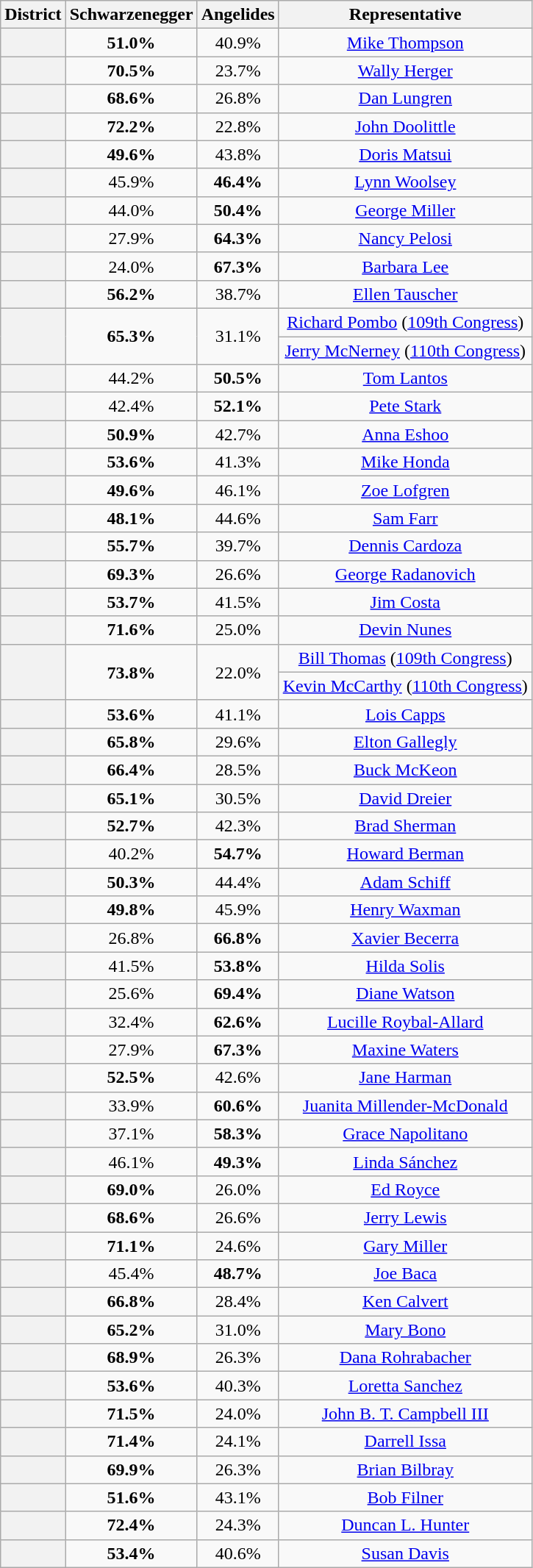<table class="wikitable sortable">
<tr>
<th>District</th>
<th>Schwarzenegger</th>
<th>Angelides</th>
<th>Representative</th>
</tr>
<tr align=center>
<th></th>
<td><strong>51.0%</strong></td>
<td>40.9%</td>
<td><a href='#'>Mike Thompson</a></td>
</tr>
<tr align=center>
<th></th>
<td><strong>70.5%</strong></td>
<td>23.7%</td>
<td><a href='#'>Wally Herger</a></td>
</tr>
<tr align=center>
<th></th>
<td><strong>68.6%</strong></td>
<td>26.8%</td>
<td><a href='#'>Dan Lungren</a></td>
</tr>
<tr align=center>
<th></th>
<td><strong>72.2%</strong></td>
<td>22.8%</td>
<td><a href='#'>John Doolittle</a></td>
</tr>
<tr align=center>
<th></th>
<td><strong>49.6%</strong></td>
<td>43.8%</td>
<td><a href='#'>Doris Matsui</a></td>
</tr>
<tr align=center>
<th></th>
<td>45.9%</td>
<td><strong>46.4%</strong></td>
<td><a href='#'>Lynn Woolsey</a></td>
</tr>
<tr align=center>
<th></th>
<td>44.0%</td>
<td><strong>50.4%</strong></td>
<td><a href='#'>George Miller</a></td>
</tr>
<tr align=center>
<th></th>
<td>27.9%</td>
<td><strong>64.3%</strong></td>
<td><a href='#'>Nancy Pelosi</a></td>
</tr>
<tr align=center>
<th></th>
<td>24.0%</td>
<td><strong>67.3%</strong></td>
<td><a href='#'>Barbara Lee</a></td>
</tr>
<tr align=center>
<th></th>
<td><strong>56.2%</strong></td>
<td>38.7%</td>
<td><a href='#'>Ellen Tauscher</a></td>
</tr>
<tr align=center>
<th rowspan=2 ></th>
<td rowspan=2><strong>65.3%</strong></td>
<td rowspan=2>31.1%</td>
<td><a href='#'>Richard Pombo</a> (<a href='#'>109th Congress</a>)</td>
</tr>
<tr align=center>
<td><a href='#'>Jerry McNerney</a> (<a href='#'>110th Congress</a>)</td>
</tr>
<tr align=center>
<th></th>
<td>44.2%</td>
<td><strong>50.5%</strong></td>
<td><a href='#'>Tom Lantos</a></td>
</tr>
<tr align=center>
<th></th>
<td>42.4%</td>
<td><strong>52.1%</strong></td>
<td><a href='#'>Pete Stark</a></td>
</tr>
<tr align=center>
<th></th>
<td><strong>50.9%</strong></td>
<td>42.7%</td>
<td><a href='#'>Anna Eshoo</a></td>
</tr>
<tr align=center>
<th></th>
<td><strong>53.6%</strong></td>
<td>41.3%</td>
<td><a href='#'>Mike Honda</a></td>
</tr>
<tr align=center>
<th></th>
<td><strong>49.6%</strong></td>
<td>46.1%</td>
<td><a href='#'>Zoe Lofgren</a></td>
</tr>
<tr align=center>
<th></th>
<td><strong>48.1%</strong></td>
<td>44.6%</td>
<td><a href='#'>Sam Farr</a></td>
</tr>
<tr align=center>
<th></th>
<td><strong>55.7%</strong></td>
<td>39.7%</td>
<td><a href='#'>Dennis Cardoza</a></td>
</tr>
<tr align=center>
<th></th>
<td><strong>69.3%</strong></td>
<td>26.6%</td>
<td><a href='#'>George Radanovich</a></td>
</tr>
<tr align=center>
<th></th>
<td><strong>53.7%</strong></td>
<td>41.5%</td>
<td><a href='#'>Jim Costa</a></td>
</tr>
<tr align=center>
<th></th>
<td><strong>71.6%</strong></td>
<td>25.0%</td>
<td><a href='#'>Devin Nunes</a></td>
</tr>
<tr align=center>
<th rowspan=2 ></th>
<td rowspan=2><strong>73.8%</strong></td>
<td rowspan=2>22.0%</td>
<td><a href='#'>Bill Thomas</a> (<a href='#'>109th Congress</a>)</td>
</tr>
<tr align=center>
<td><a href='#'>Kevin McCarthy</a> (<a href='#'>110th Congress</a>)</td>
</tr>
<tr align=center>
<th></th>
<td><strong>53.6%</strong></td>
<td>41.1%</td>
<td><a href='#'>Lois Capps</a></td>
</tr>
<tr align=center>
<th></th>
<td><strong>65.8%</strong></td>
<td>29.6%</td>
<td><a href='#'>Elton Gallegly</a></td>
</tr>
<tr align=center>
<th></th>
<td><strong>66.4%</strong></td>
<td>28.5%</td>
<td><a href='#'>Buck McKeon</a></td>
</tr>
<tr align=center>
<th></th>
<td><strong>65.1%</strong></td>
<td>30.5%</td>
<td><a href='#'>David Dreier</a></td>
</tr>
<tr align=center>
<th></th>
<td><strong>52.7%</strong></td>
<td>42.3%</td>
<td><a href='#'>Brad Sherman</a></td>
</tr>
<tr align=center>
<th></th>
<td>40.2%</td>
<td><strong>54.7%</strong></td>
<td><a href='#'>Howard Berman</a></td>
</tr>
<tr align=center>
<th></th>
<td><strong>50.3%</strong></td>
<td>44.4%</td>
<td><a href='#'>Adam Schiff</a></td>
</tr>
<tr align=center>
<th></th>
<td><strong>49.8%</strong></td>
<td>45.9%</td>
<td><a href='#'>Henry Waxman</a></td>
</tr>
<tr align=center>
<th></th>
<td>26.8%</td>
<td><strong>66.8%</strong></td>
<td><a href='#'>Xavier Becerra</a></td>
</tr>
<tr align=center>
<th></th>
<td>41.5%</td>
<td><strong>53.8%</strong></td>
<td><a href='#'>Hilda Solis</a></td>
</tr>
<tr align=center>
<th></th>
<td>25.6%</td>
<td><strong>69.4%</strong></td>
<td><a href='#'>Diane Watson</a></td>
</tr>
<tr align=center>
<th></th>
<td>32.4%</td>
<td><strong>62.6%</strong></td>
<td><a href='#'>Lucille Roybal-Allard</a></td>
</tr>
<tr align=center>
<th></th>
<td>27.9%</td>
<td><strong>67.3%</strong></td>
<td><a href='#'>Maxine Waters</a></td>
</tr>
<tr align=center>
<th></th>
<td><strong>52.5%</strong></td>
<td>42.6%</td>
<td><a href='#'>Jane Harman</a></td>
</tr>
<tr align=center>
<th></th>
<td>33.9%</td>
<td><strong>60.6%</strong></td>
<td><a href='#'>Juanita Millender-McDonald</a></td>
</tr>
<tr align=center>
<th></th>
<td>37.1%</td>
<td><strong>58.3%</strong></td>
<td><a href='#'>Grace Napolitano</a></td>
</tr>
<tr align=center>
<th></th>
<td>46.1%</td>
<td><strong>49.3%</strong></td>
<td><a href='#'>Linda Sánchez</a></td>
</tr>
<tr align=center>
<th></th>
<td><strong>69.0%</strong></td>
<td>26.0%</td>
<td><a href='#'>Ed Royce</a></td>
</tr>
<tr align=center>
<th></th>
<td><strong>68.6%</strong></td>
<td>26.6%</td>
<td><a href='#'>Jerry Lewis</a></td>
</tr>
<tr align=center>
<th></th>
<td><strong>71.1%</strong></td>
<td>24.6%</td>
<td><a href='#'>Gary Miller</a></td>
</tr>
<tr align=center>
<th></th>
<td>45.4%</td>
<td><strong>48.7%</strong></td>
<td><a href='#'>Joe Baca</a></td>
</tr>
<tr align=center>
<th></th>
<td><strong>66.8%</strong></td>
<td>28.4%</td>
<td><a href='#'>Ken Calvert</a></td>
</tr>
<tr align=center>
<th></th>
<td><strong>65.2%</strong></td>
<td>31.0%</td>
<td><a href='#'>Mary Bono</a></td>
</tr>
<tr align=center>
<th></th>
<td><strong>68.9%</strong></td>
<td>26.3%</td>
<td><a href='#'>Dana Rohrabacher</a></td>
</tr>
<tr align=center>
<th></th>
<td><strong>53.6%</strong></td>
<td>40.3%</td>
<td><a href='#'>Loretta Sanchez</a></td>
</tr>
<tr align=center>
<th></th>
<td><strong>71.5%</strong></td>
<td>24.0%</td>
<td><a href='#'>John B. T. Campbell III</a></td>
</tr>
<tr align=center>
<th></th>
<td><strong>71.4%</strong></td>
<td>24.1%</td>
<td><a href='#'>Darrell Issa</a></td>
</tr>
<tr align=center>
<th></th>
<td><strong>69.9%</strong></td>
<td>26.3%</td>
<td><a href='#'>Brian Bilbray</a></td>
</tr>
<tr align=center>
<th></th>
<td><strong>51.6%</strong></td>
<td>43.1%</td>
<td><a href='#'>Bob Filner</a></td>
</tr>
<tr align=center>
<th></th>
<td><strong>72.4%</strong></td>
<td>24.3%</td>
<td><a href='#'>Duncan L. Hunter</a></td>
</tr>
<tr align=center>
<th></th>
<td><strong>53.4%</strong></td>
<td>40.6%</td>
<td><a href='#'>Susan Davis</a></td>
</tr>
</table>
